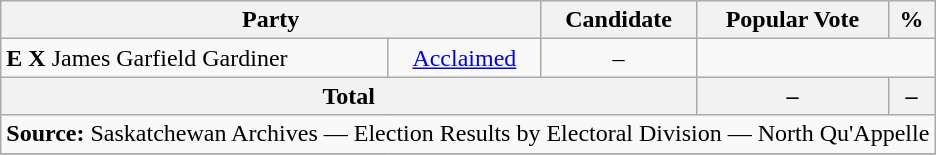<table class="wikitable">
<tr>
<th colspan="2">Party</th>
<th>Candidate</th>
<th>Popular Vote</th>
<th>%</th>
</tr>
<tr>
<td><strong>E</strong> <strong>X</strong> James Garfield Gardiner</td>
<td align=center><a href='#'>Acclaimed</a></td>
<td align=center>–</td>
</tr>
<tr>
<th colspan=3>Total</th>
<th>–</th>
<th>–</th>
</tr>
<tr>
<td align="center" colspan=5><strong>Source:</strong> Saskatchewan Archives — Election Results by Electoral Division — North Qu'Appelle</td>
</tr>
<tr>
</tr>
</table>
